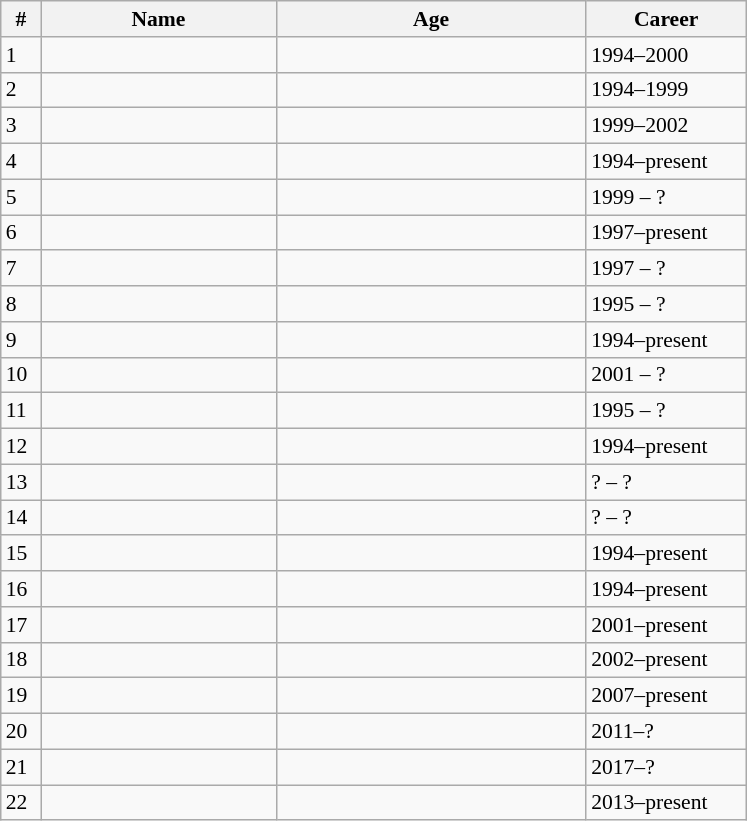<table class="wikitable sortable" style="font-size:90%; text-align: left;">
<tr>
<th width="20">#</th>
<th style="width:150px;">Name</th>
<th style="width:200px;">Age</th>
<th style="width:100px;">Career</th>
</tr>
<tr>
<td>1</td>
<td></td>
<td></td>
<td>1994–2000</td>
</tr>
<tr>
<td>2</td>
<td></td>
<td></td>
<td>1994–1999</td>
</tr>
<tr>
<td>3</td>
<td></td>
<td></td>
<td>1999–2002</td>
</tr>
<tr>
<td>4</td>
<td></td>
<td></td>
<td>1994–present</td>
</tr>
<tr>
<td>5</td>
<td></td>
<td></td>
<td>1999 – ?</td>
</tr>
<tr>
<td>6</td>
<td></td>
<td></td>
<td>1997–present</td>
</tr>
<tr>
<td>7</td>
<td></td>
<td></td>
<td>1997 – ?</td>
</tr>
<tr>
<td>8</td>
<td></td>
<td></td>
<td>1995 – ?</td>
</tr>
<tr>
<td>9</td>
<td></td>
<td></td>
<td>1994–present</td>
</tr>
<tr>
<td>10</td>
<td></td>
<td></td>
<td>2001 – ?</td>
</tr>
<tr>
<td>11</td>
<td></td>
<td></td>
<td>1995 – ?</td>
</tr>
<tr>
<td>12</td>
<td></td>
<td></td>
<td>1994–present</td>
</tr>
<tr>
<td>13</td>
<td></td>
<td></td>
<td>? – ?</td>
</tr>
<tr>
<td>14</td>
<td></td>
<td></td>
<td>? – ?</td>
</tr>
<tr>
<td>15</td>
<td></td>
<td></td>
<td>1994–present</td>
</tr>
<tr>
<td>16</td>
<td></td>
<td></td>
<td>1994–present</td>
</tr>
<tr>
<td>17</td>
<td></td>
<td></td>
<td>2001–present</td>
</tr>
<tr>
<td>18</td>
<td></td>
<td></td>
<td>2002–present</td>
</tr>
<tr>
<td>19</td>
<td></td>
<td></td>
<td>2007–present</td>
</tr>
<tr>
<td>20</td>
<td></td>
<td></td>
<td>2011–?</td>
</tr>
<tr>
<td>21</td>
<td></td>
<td></td>
<td>2017–?</td>
</tr>
<tr>
<td>22</td>
<td></td>
<td></td>
<td>2013–present</td>
</tr>
</table>
